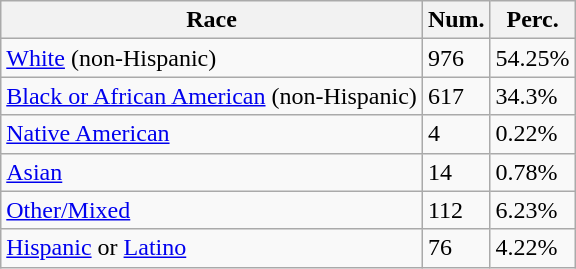<table class="wikitable">
<tr>
<th>Race</th>
<th>Num.</th>
<th>Perc.</th>
</tr>
<tr>
<td><a href='#'>White</a> (non-Hispanic)</td>
<td>976</td>
<td>54.25%</td>
</tr>
<tr>
<td><a href='#'>Black or African American</a> (non-Hispanic)</td>
<td>617</td>
<td>34.3%</td>
</tr>
<tr>
<td><a href='#'>Native American</a></td>
<td>4</td>
<td>0.22%</td>
</tr>
<tr>
<td><a href='#'>Asian</a></td>
<td>14</td>
<td>0.78%</td>
</tr>
<tr>
<td><a href='#'>Other/Mixed</a></td>
<td>112</td>
<td>6.23%</td>
</tr>
<tr>
<td><a href='#'>Hispanic</a> or <a href='#'>Latino</a></td>
<td>76</td>
<td>4.22%</td>
</tr>
</table>
